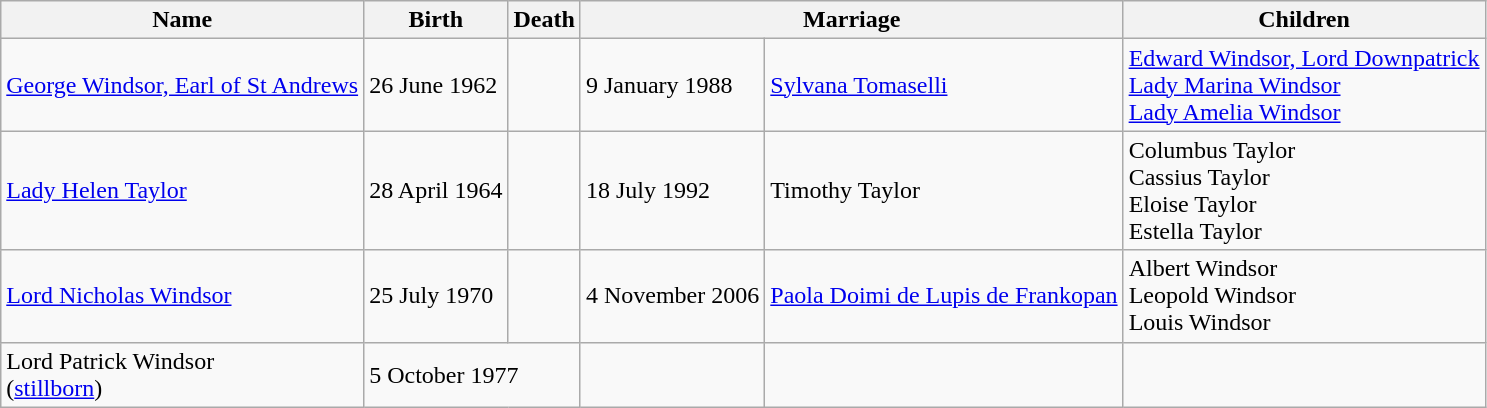<table class="wikitable">
<tr>
<th>Name</th>
<th>Birth</th>
<th>Death</th>
<th colspan="2">Marriage</th>
<th>Children</th>
</tr>
<tr>
<td><a href='#'>George Windsor, Earl of St Andrews</a></td>
<td>26 June 1962</td>
<td></td>
<td>9 January 1988</td>
<td><a href='#'>Sylvana Tomaselli</a></td>
<td><a href='#'>Edward Windsor, Lord Downpatrick</a><br><a href='#'>Lady Marina Windsor</a><br><a href='#'>Lady Amelia Windsor</a></td>
</tr>
<tr>
<td><a href='#'>Lady Helen Taylor</a></td>
<td>28 April 1964</td>
<td></td>
<td>18 July 1992</td>
<td>Timothy Taylor</td>
<td>Columbus Taylor<br>Cassius Taylor<br>Eloise Taylor<br>Estella Taylor</td>
</tr>
<tr>
<td><a href='#'>Lord Nicholas Windsor</a></td>
<td>25 July 1970</td>
<td></td>
<td>4 November 2006</td>
<td><a href='#'>Paola Doimi de Lupis de Frankopan</a></td>
<td>Albert Windsor<br>Leopold Windsor<br>Louis Windsor</td>
</tr>
<tr>
<td>Lord Patrick Windsor<br>(<a href='#'>stillborn</a>)</td>
<td colspan="2">5 October 1977</td>
<td></td>
<td></td>
<td></td>
</tr>
</table>
